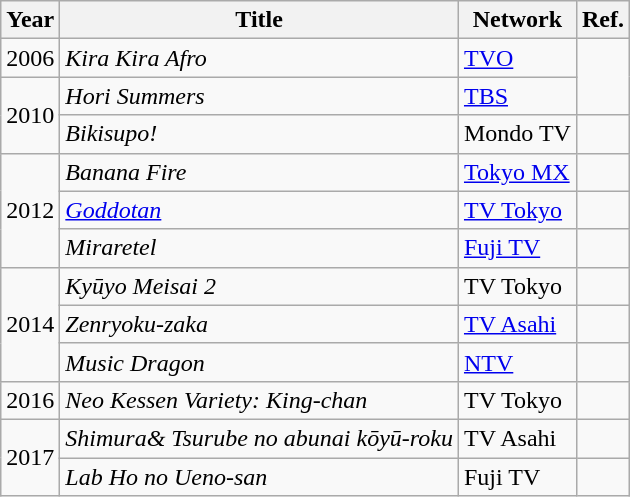<table class="wikitable">
<tr>
<th>Year</th>
<th>Title</th>
<th>Network</th>
<th>Ref.</th>
</tr>
<tr>
<td>2006</td>
<td><em>Kira Kira Afro</em></td>
<td><a href='#'>TVO</a></td>
<td rowspan="2"></td>
</tr>
<tr>
<td rowspan="2">2010</td>
<td><em>Hori Summers</em></td>
<td><a href='#'>TBS</a></td>
</tr>
<tr>
<td><em>Bikisupo!</em></td>
<td>Mondo TV</td>
<td></td>
</tr>
<tr>
<td rowspan="3">2012</td>
<td><em>Banana Fire</em></td>
<td><a href='#'>Tokyo MX</a></td>
<td></td>
</tr>
<tr>
<td><em><a href='#'>Goddotan</a></em></td>
<td><a href='#'>TV Tokyo</a></td>
<td></td>
</tr>
<tr>
<td><em>Miraretel</em></td>
<td><a href='#'>Fuji TV</a></td>
<td></td>
</tr>
<tr>
<td rowspan="3">2014</td>
<td><em>Kyūyo Meisai 2</em></td>
<td>TV Tokyo</td>
<td></td>
</tr>
<tr>
<td><em>Zenryoku-zaka</em></td>
<td><a href='#'>TV Asahi</a></td>
<td></td>
</tr>
<tr>
<td><em>Music Dragon</em></td>
<td><a href='#'>NTV</a></td>
<td></td>
</tr>
<tr>
<td>2016</td>
<td><em>Neo Kessen Variety: King-chan</em></td>
<td>TV Tokyo</td>
<td></td>
</tr>
<tr>
<td rowspan="2">2017</td>
<td><em>Shimura& Tsurube no abunai kōyū-roku</em></td>
<td>TV Asahi</td>
<td></td>
</tr>
<tr>
<td><em>Lab Ho no Ueno-san</em></td>
<td>Fuji TV</td>
<td></td>
</tr>
</table>
